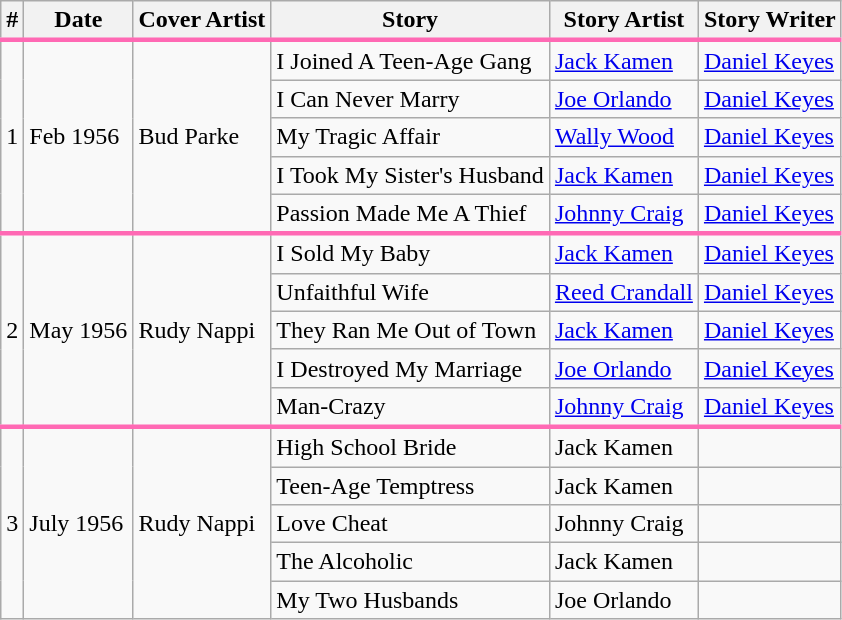<table class="wikitable">
<tr>
<th>#</th>
<th>Date</th>
<th>Cover Artist</th>
<th>Story</th>
<th>Story Artist</th>
<th>Story Writer</th>
</tr>
<tr style="border-top: 3px solid #FF69B4">
<td rowspan="5">1</td>
<td rowspan="5">Feb 1956</td>
<td rowspan="5">Bud Parke</td>
<td>I Joined A Teen-Age Gang</td>
<td><a href='#'>Jack Kamen</a></td>
<td><a href='#'>Daniel Keyes</a></td>
</tr>
<tr>
<td>I Can Never Marry</td>
<td><a href='#'>Joe Orlando</a></td>
<td><a href='#'>Daniel Keyes</a></td>
</tr>
<tr>
<td>My Tragic Affair</td>
<td><a href='#'>Wally Wood</a></td>
<td><a href='#'>Daniel Keyes</a></td>
</tr>
<tr>
<td>I Took My Sister's Husband</td>
<td><a href='#'>Jack Kamen</a></td>
<td><a href='#'>Daniel Keyes</a></td>
</tr>
<tr>
<td>Passion Made Me A Thief</td>
<td><a href='#'>Johnny Craig</a></td>
<td><a href='#'>Daniel Keyes</a></td>
</tr>
<tr style="border-top: 3px solid #FF69B4">
<td rowspan="5">2</td>
<td rowspan="5">May 1956</td>
<td rowspan="5">Rudy Nappi</td>
<td>I Sold My Baby</td>
<td><a href='#'>Jack Kamen</a></td>
<td><a href='#'>Daniel Keyes</a></td>
</tr>
<tr>
<td>Unfaithful Wife</td>
<td><a href='#'>Reed Crandall</a></td>
<td><a href='#'>Daniel Keyes</a></td>
</tr>
<tr>
<td>They Ran Me Out of Town</td>
<td><a href='#'>Jack Kamen</a></td>
<td><a href='#'>Daniel Keyes</a></td>
</tr>
<tr>
<td>I Destroyed My Marriage</td>
<td><a href='#'>Joe Orlando</a></td>
<td><a href='#'>Daniel Keyes</a></td>
</tr>
<tr>
<td>Man-Crazy</td>
<td><a href='#'>Johnny Craig</a></td>
<td><a href='#'>Daniel Keyes</a></td>
</tr>
<tr style="border-top: 3px solid #FF69B4">
<td rowspan="5">3</td>
<td rowspan="5">July 1956</td>
<td rowspan="5">Rudy Nappi</td>
<td>High School Bride</td>
<td>Jack Kamen</td>
<td></td>
</tr>
<tr>
<td>Teen-Age Temptress</td>
<td>Jack Kamen</td>
<td></td>
</tr>
<tr>
<td>Love Cheat</td>
<td>Johnny Craig</td>
<td></td>
</tr>
<tr>
<td>The Alcoholic</td>
<td>Jack Kamen</td>
<td></td>
</tr>
<tr>
<td>My Two Husbands</td>
<td>Joe Orlando</td>
<td></td>
</tr>
</table>
